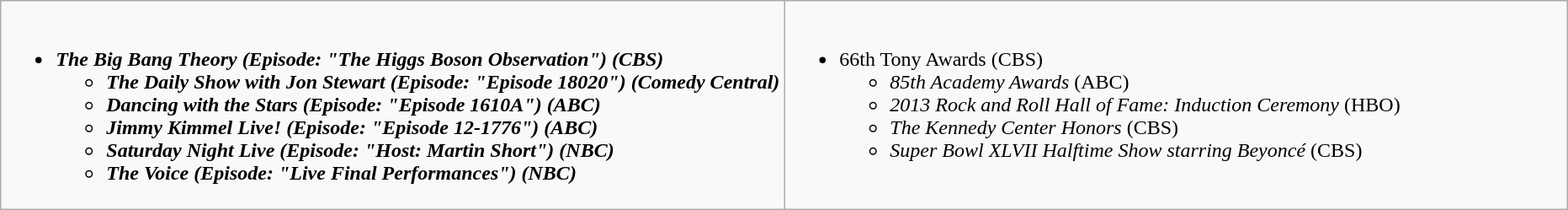<table class="wikitable">
<tr>
<td style="vertical-align:top;" width="50%"><br><ul><li><strong><em>The Big Bang Theory<em> (Episode: "The Higgs Boson Observation") (CBS)<strong><ul><li></em>The Daily Show with Jon Stewart<em> (Episode: "Episode 18020") (Comedy Central)</li><li></em>Dancing with the Stars<em> (Episode: "Episode 1610A") (ABC)</li><li></em>Jimmy Kimmel Live!<em> (Episode: "Episode 12-1776") (ABC)</li><li></em>Saturday Night Live<em> (Episode: "Host: Martin Short") (NBC)</li><li></em>The Voice<em> (Episode: "Live Final Performances") (NBC)</li></ul></li></ul></td>
<td style="vertical-align:top;" width="50%"><br><ul><li></em></strong>66th Tony Awards</em> (CBS)</strong><ul><li><em>85th Academy Awards</em> (ABC)</li><li><em>2013 Rock and Roll Hall of Fame: Induction Ceremony</em> (HBO)</li><li><em>The Kennedy Center Honors</em> (CBS)</li><li><em>Super Bowl XLVII Halftime Show starring Beyoncé</em> (CBS)</li></ul></li></ul></td>
</tr>
</table>
